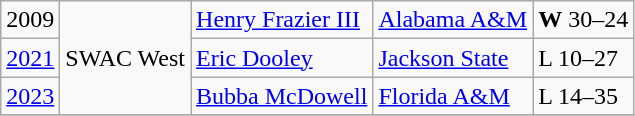<table class="wikitable">
<tr>
<td>2009</td>
<td rowspan="3">SWAC West</td>
<td><a href='#'>Henry Frazier III</a></td>
<td><a href='#'>Alabama A&M</a></td>
<td><strong>W</strong> 30–24</td>
</tr>
<tr>
<td><a href='#'>2021</a></td>
<td><a href='#'>Eric Dooley</a></td>
<td><a href='#'>Jackson State</a></td>
<td>L 10–27</td>
</tr>
<tr>
<td><a href='#'>2023</a></td>
<td><a href='#'>Bubba McDowell</a></td>
<td><a href='#'>Florida A&M</a></td>
<td>L 14–35</td>
</tr>
<tr>
</tr>
</table>
